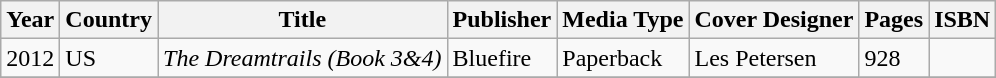<table class="wikitable">
<tr>
<th>Year</th>
<th>Country</th>
<th>Title</th>
<th>Publisher</th>
<th>Media Type</th>
<th>Cover Designer</th>
<th>Pages</th>
<th>ISBN</th>
</tr>
<tr>
<td rowspan="1">2012</td>
<td>US</td>
<td><em>The Dreamtrails (Book 3&4)</em></td>
<td>Bluefire</td>
<td>Paperback</td>
<td>Les Petersen</td>
<td>928</td>
<td></td>
</tr>
<tr>
</tr>
</table>
